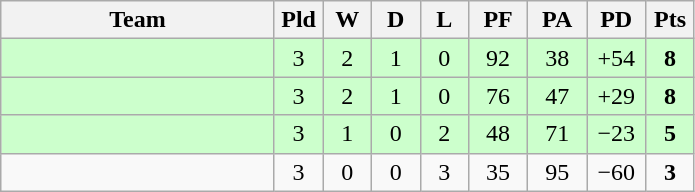<table class="wikitable" style="text-align:center;">
<tr>
<th width=175>Team</th>
<th width=25 abbr="Played">Pld</th>
<th width=25 abbr="Won">W</th>
<th width=25 abbr="Drawn">D</th>
<th width=25 abbr="Lost">L</th>
<th width=32 abbr="Points for">PF</th>
<th width=32 abbr="Points against">PA</th>
<th width=32 abbr="Points difference">PD</th>
<th width=25 abbr="Points">Pts</th>
</tr>
<tr bgcolor=ccffcc>
<td align=left></td>
<td>3</td>
<td>2</td>
<td>1</td>
<td>0</td>
<td>92</td>
<td>38</td>
<td>+54</td>
<td><strong>8</strong></td>
</tr>
<tr bgcolor=ccffcc>
<td align=left></td>
<td>3</td>
<td>2</td>
<td>1</td>
<td>0</td>
<td>76</td>
<td>47</td>
<td>+29</td>
<td><strong>8</strong></td>
</tr>
<tr bgcolor=ccffcc>
<td align=left></td>
<td>3</td>
<td>1</td>
<td>0</td>
<td>2</td>
<td>48</td>
<td>71</td>
<td>−23</td>
<td><strong>5</strong></td>
</tr>
<tr>
<td align=left></td>
<td>3</td>
<td>0</td>
<td>0</td>
<td>3</td>
<td>35</td>
<td>95</td>
<td>−60</td>
<td><strong>3</strong></td>
</tr>
</table>
